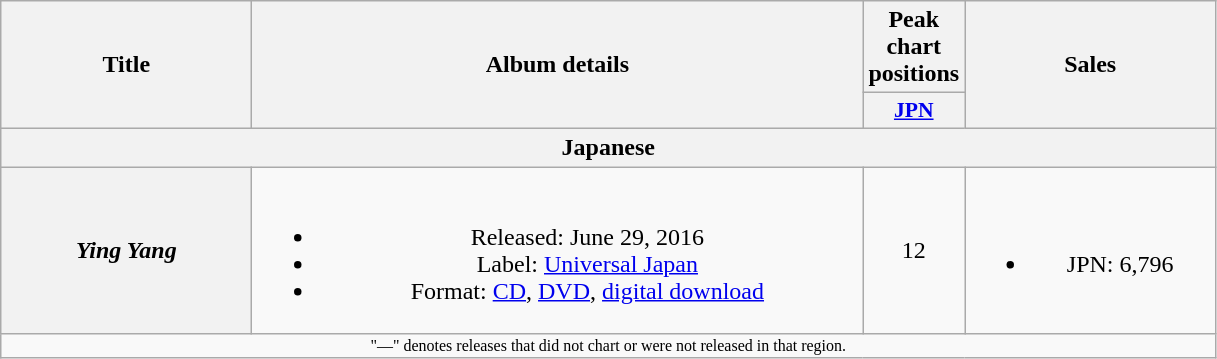<table class="wikitable plainrowheaders" style="text-align:center;">
<tr>
<th scope="col" rowspan="2" style="width:10em;">Title</th>
<th scope="col" rowspan="2" style="width:25em;">Album details</th>
<th scope="col">Peak chart positions</th>
<th scope="col" rowspan="2" style="width:10em;">Sales</th>
</tr>
<tr>
<th scope="col" style="width:2.5em;font-size:90%;"><a href='#'>JPN</a><br></th>
</tr>
<tr>
<th colspan="7">Japanese</th>
</tr>
<tr>
<th scope="row"><em>Ying Yang</em></th>
<td><br><ul><li>Released: June 29, 2016</li><li>Label: <a href='#'>Universal Japan</a></li><li>Format: <a href='#'>CD</a>, <a href='#'>DVD</a>, <a href='#'>digital download</a></li></ul></td>
<td>12</td>
<td><br><ul><li>JPN: 6,796</li></ul></td>
</tr>
<tr>
<td colspan="6" style="font-size:8pt;">"—" denotes releases that did not chart or were not released in that region.</td>
</tr>
</table>
